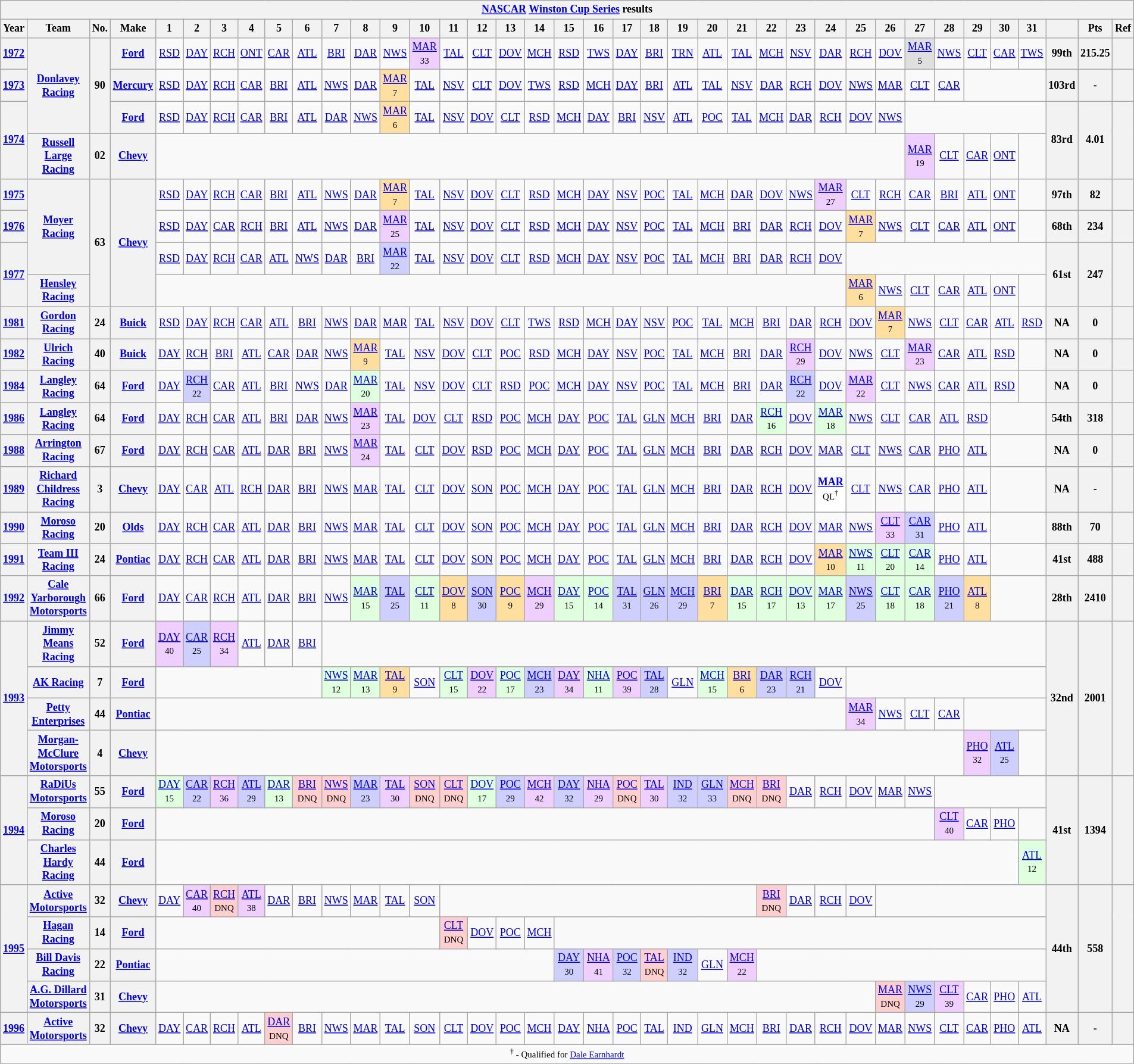<table class="wikitable" style="text-align:center; font-size:75%">
<tr>
<th colspan=42><a href='#'>NASCAR</a> <a href='#'>Winston Cup Series</a> results</th>
</tr>
<tr>
<th>Year</th>
<th>Team</th>
<th>No.</th>
<th>Make</th>
<th>1</th>
<th>2</th>
<th>3</th>
<th>4</th>
<th>5</th>
<th>6</th>
<th>7</th>
<th>8</th>
<th>9</th>
<th>10</th>
<th>11</th>
<th>12</th>
<th>13</th>
<th>14</th>
<th>15</th>
<th>16</th>
<th>17</th>
<th>18</th>
<th>19</th>
<th>20</th>
<th>21</th>
<th>22</th>
<th>23</th>
<th>24</th>
<th>25</th>
<th>26</th>
<th>27</th>
<th>28</th>
<th>29</th>
<th>30</th>
<th>31</th>
<th></th>
<th>Pts</th>
<th>Ref</th>
</tr>
<tr>
<th><a href='#'>1972</a></th>
<th rowspan=3><a href='#'>Donlavey Racing</a></th>
<th rowspan=3>90</th>
<th><a href='#'>Ford</a></th>
<td><a href='#'>RSD</a></td>
<td><a href='#'>DAY</a></td>
<td><a href='#'>RCH</a></td>
<td><a href='#'>ONT</a></td>
<td><a href='#'>CAR</a></td>
<td><a href='#'>ATL</a></td>
<td><a href='#'>BRI</a></td>
<td><a href='#'>DAR</a></td>
<td><a href='#'>NWS</a></td>
<td style="background:#EFCFFF;"><a href='#'>MAR</a><br><small>33</small></td>
<td><a href='#'>TAL</a></td>
<td><a href='#'>CLT</a></td>
<td><a href='#'>DOV</a></td>
<td><a href='#'>MCH</a></td>
<td><a href='#'>RSD</a></td>
<td><a href='#'>TWS</a></td>
<td><a href='#'>DAY</a></td>
<td><a href='#'>BRI</a></td>
<td><a href='#'>TRN</a></td>
<td><a href='#'>ATL</a></td>
<td><a href='#'>TAL</a></td>
<td><a href='#'>MCH</a></td>
<td><a href='#'>NSV</a></td>
<td><a href='#'>DAR</a></td>
<td><a href='#'>RCH</a></td>
<td><a href='#'>DOV</a></td>
<td style="background:#DFDFDF;"><a href='#'>MAR</a><br><small>5</small></td>
<td><a href='#'>NWS</a></td>
<td><a href='#'>CLT</a></td>
<td><a href='#'>CAR</a></td>
<td><a href='#'>TWS</a></td>
<th>99th</th>
<th>215.25</th>
<th></th>
</tr>
<tr>
<th><a href='#'>1973</a></th>
<th><a href='#'>Mercury</a></th>
<td><a href='#'>RSD</a></td>
<td><a href='#'>DAY</a></td>
<td><a href='#'>RCH</a></td>
<td><a href='#'>CAR</a></td>
<td><a href='#'>BRI</a></td>
<td><a href='#'>ATL</a></td>
<td><a href='#'>NWS</a></td>
<td><a href='#'>DAR</a></td>
<td style="background:#FFDF9F;"><a href='#'>MAR</a><br><small>7</small></td>
<td><a href='#'>TAL</a></td>
<td><a href='#'>NSV</a></td>
<td><a href='#'>CLT</a></td>
<td><a href='#'>DOV</a></td>
<td><a href='#'>TWS</a></td>
<td><a href='#'>RSD</a></td>
<td><a href='#'>MCH</a></td>
<td><a href='#'>DAY</a></td>
<td><a href='#'>BRI</a></td>
<td><a href='#'>ATL</a></td>
<td><a href='#'>TAL</a></td>
<td><a href='#'>NSV</a></td>
<td><a href='#'>DAR</a></td>
<td><a href='#'>RCH</a></td>
<td><a href='#'>DOV</a></td>
<td><a href='#'>NWS</a></td>
<td><a href='#'>MAR</a></td>
<td><a href='#'>CLT</a></td>
<td><a href='#'>CAR</a></td>
<td colspan=3></td>
<th>103rd</th>
<th>-</th>
<th></th>
</tr>
<tr>
<th rowspan=2><a href='#'>1974</a></th>
<th><a href='#'>Ford</a></th>
<td><a href='#'>RSD</a></td>
<td><a href='#'>DAY</a></td>
<td><a href='#'>RCH</a></td>
<td><a href='#'>CAR</a></td>
<td><a href='#'>BRI</a></td>
<td><a href='#'>ATL</a></td>
<td><a href='#'>DAR</a></td>
<td><a href='#'>NWS</a></td>
<td style="background:#FFDF9F;"><a href='#'>MAR</a><br><small>6</small></td>
<td><a href='#'>TAL</a></td>
<td><a href='#'>NSV</a></td>
<td><a href='#'>DOV</a></td>
<td><a href='#'>CLT</a></td>
<td><a href='#'>RSD</a></td>
<td><a href='#'>MCH</a></td>
<td><a href='#'>DAY</a></td>
<td><a href='#'>BRI</a></td>
<td><a href='#'>NSV</a></td>
<td><a href='#'>ATL</a></td>
<td><a href='#'>POC</a></td>
<td><a href='#'>TAL</a></td>
<td><a href='#'>MCH</a></td>
<td><a href='#'>DAR</a></td>
<td><a href='#'>RCH</a></td>
<td><a href='#'>DOV</a></td>
<td><a href='#'>NWS</a></td>
<td colspan=5></td>
<th rowspan=2>83rd</th>
<th rowspan=2>4.01</th>
<th rowspan=2></th>
</tr>
<tr>
<th><a href='#'>Russell Large Racing</a></th>
<th>02</th>
<th><a href='#'>Chevy</a></th>
<td colspan=26></td>
<td style="background:#EFCFFF;"><a href='#'>MAR</a><br><small>19</small></td>
<td><a href='#'>CLT</a></td>
<td><a href='#'>CAR</a></td>
<td><a href='#'>ONT</a></td>
<td></td>
</tr>
<tr>
<th><a href='#'>1975</a></th>
<th rowspan=3><a href='#'>Moyer Racing</a></th>
<th rowspan=4>63</th>
<th rowspan=4><a href='#'>Chevy</a></th>
<td><a href='#'>RSD</a></td>
<td><a href='#'>DAY</a></td>
<td><a href='#'>RCH</a></td>
<td><a href='#'>CAR</a></td>
<td><a href='#'>BRI</a></td>
<td><a href='#'>ATL</a></td>
<td><a href='#'>NWS</a></td>
<td><a href='#'>DAR</a></td>
<td style="background:#FFDF9F;"><a href='#'>MAR</a><br><small>7</small></td>
<td><a href='#'>TAL</a></td>
<td><a href='#'>NSV</a></td>
<td><a href='#'>DOV</a></td>
<td><a href='#'>CLT</a></td>
<td><a href='#'>RSD</a></td>
<td><a href='#'>MCH</a></td>
<td><a href='#'>DAY</a></td>
<td><a href='#'>NSV</a></td>
<td><a href='#'>POC</a></td>
<td><a href='#'>TAL</a></td>
<td><a href='#'>MCH</a></td>
<td><a href='#'>DAR</a></td>
<td><a href='#'>DOV</a></td>
<td><a href='#'>NWS</a></td>
<td style="background:#EFCFFF;"><a href='#'>MAR</a><br><small>27</small></td>
<td><a href='#'>CLT</a></td>
<td><a href='#'>RCH</a></td>
<td><a href='#'>CAR</a></td>
<td><a href='#'>BRI</a></td>
<td><a href='#'>ATL</a></td>
<td><a href='#'>ONT</a></td>
<td></td>
<th>97th</th>
<th>82</th>
<th></th>
</tr>
<tr>
<th><a href='#'>1976</a></th>
<td><a href='#'>RSD</a></td>
<td><a href='#'>DAY</a></td>
<td><a href='#'>CAR</a></td>
<td><a href='#'>RCH</a></td>
<td><a href='#'>BRI</a></td>
<td><a href='#'>ATL</a></td>
<td><a href='#'>NWS</a></td>
<td><a href='#'>DAR</a></td>
<td style="background:#EFCFFF;"><a href='#'>MAR</a><br><small>25</small></td>
<td><a href='#'>TAL</a></td>
<td><a href='#'>NSV</a></td>
<td><a href='#'>DOV</a></td>
<td><a href='#'>CLT</a></td>
<td><a href='#'>RSD</a></td>
<td><a href='#'>MCH</a></td>
<td><a href='#'>DAY</a></td>
<td><a href='#'>NSV</a></td>
<td><a href='#'>POC</a></td>
<td><a href='#'>TAL</a></td>
<td><a href='#'>MCH</a></td>
<td><a href='#'>BRI</a></td>
<td><a href='#'>DAR</a></td>
<td><a href='#'>RCH</a></td>
<td><a href='#'>DOV</a></td>
<td style="background:#FFDF9F;"><a href='#'>MAR</a><br><small>7</small></td>
<td><a href='#'>NWS</a></td>
<td><a href='#'>CLT</a></td>
<td><a href='#'>CAR</a></td>
<td><a href='#'>ATL</a></td>
<td><a href='#'>ONT</a></td>
<td></td>
<th>68th</th>
<th>234</th>
<th></th>
</tr>
<tr>
<th rowspan=2><a href='#'>1977</a></th>
<td><a href='#'>RSD</a></td>
<td><a href='#'>DAY</a></td>
<td><a href='#'>RCH</a></td>
<td><a href='#'>CAR</a></td>
<td><a href='#'>ATL</a></td>
<td><a href='#'>NWS</a></td>
<td><a href='#'>DAR</a></td>
<td><a href='#'>BRI</a></td>
<td style="background:#CFCFFF;"><a href='#'>MAR</a><br><small>22</small></td>
<td><a href='#'>TAL</a></td>
<td><a href='#'>NSV</a></td>
<td><a href='#'>DOV</a></td>
<td><a href='#'>CLT</a></td>
<td><a href='#'>RSD</a></td>
<td><a href='#'>MCH</a></td>
<td><a href='#'>DAY</a></td>
<td><a href='#'>NSV</a></td>
<td><a href='#'>POC</a></td>
<td><a href='#'>TAL</a></td>
<td><a href='#'>MCH</a></td>
<td><a href='#'>BRI</a></td>
<td><a href='#'>DAR</a></td>
<td><a href='#'>RCH</a></td>
<td><a href='#'>DOV</a></td>
<td colspan=7></td>
<th rowspan=2>61st</th>
<th rowspan=2>247</th>
<th rowspan=2></th>
</tr>
<tr>
<th><a href='#'>Hensley Racing</a></th>
<td colspan=24></td>
<td style="background:#FFDF9F;"><a href='#'>MAR</a><br><small>6</small></td>
<td><a href='#'>NWS</a></td>
<td><a href='#'>CLT</a></td>
<td><a href='#'>CAR</a></td>
<td><a href='#'>ATL</a></td>
<td><a href='#'>ONT</a></td>
<td></td>
</tr>
<tr>
<th><a href='#'>1981</a></th>
<th><a href='#'>Gordon Racing</a></th>
<th>24</th>
<th><a href='#'>Buick</a></th>
<td><a href='#'>RSD</a></td>
<td><a href='#'>DAY</a></td>
<td><a href='#'>RCH</a></td>
<td><a href='#'>CAR</a></td>
<td><a href='#'>ATL</a></td>
<td><a href='#'>BRI</a></td>
<td><a href='#'>NWS</a></td>
<td><a href='#'>DAR</a></td>
<td><a href='#'>MAR</a></td>
<td><a href='#'>TAL</a></td>
<td><a href='#'>NSV</a></td>
<td><a href='#'>DOV</a></td>
<td><a href='#'>CLT</a></td>
<td><a href='#'>TWS</a></td>
<td><a href='#'>RSD</a></td>
<td><a href='#'>MCH</a></td>
<td><a href='#'>DAY</a></td>
<td><a href='#'>NSV</a></td>
<td><a href='#'>POC</a></td>
<td><a href='#'>TAL</a></td>
<td><a href='#'>MCH</a></td>
<td><a href='#'>BRI</a></td>
<td><a href='#'>DAR</a></td>
<td><a href='#'>RCH</a></td>
<td><a href='#'>DOV</a></td>
<td style="background:#FFDF9F;"><a href='#'>MAR</a><br><small>7</small></td>
<td><a href='#'>NWS</a></td>
<td><a href='#'>CLT</a></td>
<td><a href='#'>CAR</a></td>
<td><a href='#'>ATL</a></td>
<td><a href='#'>RSD</a></td>
<th>NA</th>
<th>0</th>
<th></th>
</tr>
<tr>
<th><a href='#'>1982</a></th>
<th><a href='#'>Ulrich Racing</a></th>
<th>40</th>
<th><a href='#'>Buick</a></th>
<td><a href='#'>DAY</a></td>
<td><a href='#'>RCH</a></td>
<td><a href='#'>BRI</a></td>
<td><a href='#'>ATL</a></td>
<td><a href='#'>CAR</a></td>
<td><a href='#'>DAR</a></td>
<td><a href='#'>NWS</a></td>
<td style="background:#FFDF9F;"><a href='#'>MAR</a><br><small>9</small></td>
<td><a href='#'>TAL</a></td>
<td><a href='#'>NSV</a></td>
<td><a href='#'>DOV</a></td>
<td><a href='#'>CLT</a></td>
<td><a href='#'>POC</a></td>
<td><a href='#'>RSD</a></td>
<td><a href='#'>MCH</a></td>
<td><a href='#'>DAY</a></td>
<td><a href='#'>NSV</a></td>
<td><a href='#'>POC</a></td>
<td><a href='#'>TAL</a></td>
<td><a href='#'>MCH</a></td>
<td><a href='#'>BRI</a></td>
<td><a href='#'>DAR</a></td>
<td style="background:#EFCFFF;"><a href='#'>RCH</a><br><small>29</small></td>
<td><a href='#'>DOV</a></td>
<td><a href='#'>NWS</a></td>
<td><a href='#'>CLT</a></td>
<td style="background:#EFCFFF;"><a href='#'>MAR</a><br><small>23</small></td>
<td><a href='#'>CAR</a></td>
<td><a href='#'>ATL</a></td>
<td><a href='#'>RSD</a></td>
<td></td>
<th>NA</th>
<th>0</th>
<th></th>
</tr>
<tr>
<th><a href='#'>1984</a></th>
<th><a href='#'>Langley Racing</a></th>
<th>64</th>
<th><a href='#'>Ford</a></th>
<td><a href='#'>DAY</a></td>
<td style="background:#CFCFFF;"><a href='#'>RCH</a><br><small>22</small></td>
<td><a href='#'>CAR</a></td>
<td><a href='#'>ATL</a></td>
<td><a href='#'>BRI</a></td>
<td><a href='#'>NWS</a></td>
<td><a href='#'>DAR</a></td>
<td style="background:#DFFFDF;"><a href='#'>MAR</a><br><small>20</small></td>
<td><a href='#'>TAL</a></td>
<td><a href='#'>NSV</a></td>
<td><a href='#'>DOV</a></td>
<td><a href='#'>CLT</a></td>
<td><a href='#'>RSD</a></td>
<td><a href='#'>POC</a></td>
<td><a href='#'>MCH</a></td>
<td><a href='#'>DAY</a></td>
<td><a href='#'>NSV</a></td>
<td><a href='#'>POC</a></td>
<td><a href='#'>TAL</a></td>
<td><a href='#'>MCH</a></td>
<td><a href='#'>BRI</a></td>
<td><a href='#'>DAR</a></td>
<td style="background:#CFCFFF;"><a href='#'>RCH</a><br><small>22</small></td>
<td><a href='#'>DOV</a></td>
<td style="background:#EFCFFF;"><a href='#'>MAR</a><br><small>22</small></td>
<td><a href='#'>CLT</a></td>
<td><a href='#'>NWS</a></td>
<td><a href='#'>CAR</a></td>
<td><a href='#'>ATL</a></td>
<td><a href='#'>RSD</a></td>
<td></td>
<th>NA</th>
<th>0</th>
<th></th>
</tr>
<tr>
<th><a href='#'>1986</a></th>
<th><a href='#'>Langley Racing</a></th>
<th>64</th>
<th><a href='#'>Ford</a></th>
<td><a href='#'>DAY</a></td>
<td><a href='#'>RCH</a></td>
<td><a href='#'>CAR</a></td>
<td><a href='#'>ATL</a></td>
<td><a href='#'>BRI</a></td>
<td><a href='#'>DAR</a></td>
<td><a href='#'>NWS</a></td>
<td style="background:#EFCFFF;"><a href='#'>MAR</a><br><small>23</small></td>
<td><a href='#'>TAL</a></td>
<td><a href='#'>DOV</a></td>
<td><a href='#'>CLT</a></td>
<td><a href='#'>RSD</a></td>
<td><a href='#'>POC</a></td>
<td><a href='#'>MCH</a></td>
<td><a href='#'>DAY</a></td>
<td><a href='#'>POC</a></td>
<td><a href='#'>TAL</a></td>
<td><a href='#'>GLN</a></td>
<td><a href='#'>MCH</a></td>
<td><a href='#'>BRI</a></td>
<td><a href='#'>DAR</a></td>
<td style="background:#DFFFDF;"><a href='#'>RCH</a><br><small>16</small></td>
<td><a href='#'>DOV</a></td>
<td style="background:#DFFFDF;"><a href='#'>MAR</a><br><small>18</small></td>
<td><a href='#'>NWS</a></td>
<td><a href='#'>CLT</a></td>
<td><a href='#'>CAR</a></td>
<td><a href='#'>ATL</a></td>
<td><a href='#'>RSD</a></td>
<td colspan=2></td>
<th>54th</th>
<th>318</th>
<th></th>
</tr>
<tr>
<th><a href='#'>1988</a></th>
<th><a href='#'>Arrington Racing</a></th>
<th>67</th>
<th><a href='#'>Ford</a></th>
<td><a href='#'>DAY</a></td>
<td><a href='#'>RCH</a></td>
<td><a href='#'>CAR</a></td>
<td><a href='#'>ATL</a></td>
<td><a href='#'>DAR</a></td>
<td><a href='#'>BRI</a></td>
<td><a href='#'>NWS</a></td>
<td style="background:#EFCFFF;"><a href='#'>MAR</a><br><small>24</small></td>
<td><a href='#'>TAL</a></td>
<td><a href='#'>CLT</a></td>
<td><a href='#'>DOV</a></td>
<td><a href='#'>RSD</a></td>
<td><a href='#'>POC</a></td>
<td><a href='#'>MCH</a></td>
<td><a href='#'>DAY</a></td>
<td><a href='#'>POC</a></td>
<td><a href='#'>TAL</a></td>
<td><a href='#'>GLN</a></td>
<td><a href='#'>MCH</a></td>
<td><a href='#'>BRI</a></td>
<td><a href='#'>DAR</a></td>
<td><a href='#'>RCH</a></td>
<td><a href='#'>DOV</a></td>
<td><a href='#'>MAR</a></td>
<td><a href='#'>CLT</a></td>
<td><a href='#'>NWS</a></td>
<td><a href='#'>CAR</a></td>
<td><a href='#'>PHO</a></td>
<td><a href='#'>ATL</a></td>
<td colspan=2></td>
<th>NA</th>
<th>0</th>
<th></th>
</tr>
<tr>
<th><a href='#'>1989</a></th>
<th><a href='#'>Richard Childress Racing</a></th>
<th>3</th>
<th><a href='#'>Chevy</a></th>
<td><a href='#'>DAY</a></td>
<td><a href='#'>CAR</a></td>
<td><a href='#'>ATL</a></td>
<td><a href='#'>RCH</a></td>
<td><a href='#'>DAR</a></td>
<td><a href='#'>BRI</a></td>
<td><a href='#'>NWS</a></td>
<td><a href='#'>MAR</a></td>
<td><a href='#'>TAL</a></td>
<td><a href='#'>CLT</a></td>
<td><a href='#'>DOV</a></td>
<td><a href='#'>SON</a></td>
<td><a href='#'>POC</a></td>
<td><a href='#'>MCH</a></td>
<td><a href='#'>DAY</a></td>
<td><a href='#'>POC</a></td>
<td><a href='#'>TAL</a></td>
<td><a href='#'>GLN</a></td>
<td><a href='#'>MCH</a></td>
<td><a href='#'>BRI</a></td>
<td><a href='#'>DAR</a></td>
<td><a href='#'>RCH</a></td>
<td><a href='#'>DOV</a></td>
<td style="background:#FFFFFF;"><strong><a href='#'>MAR</a></strong><br><small>QL<sup>†</sup></small></td>
<td><a href='#'>CLT</a></td>
<td><a href='#'>NWS</a></td>
<td><a href='#'>CAR</a></td>
<td><a href='#'>PHO</a></td>
<td><a href='#'>ATL</a></td>
<td colspan=2></td>
<th>NA</th>
<th>-</th>
<th></th>
</tr>
<tr>
<th><a href='#'>1990</a></th>
<th><a href='#'>Moroso Racing</a></th>
<th>20</th>
<th><a href='#'>Olds</a></th>
<td><a href='#'>DAY</a></td>
<td><a href='#'>RCH</a></td>
<td><a href='#'>CAR</a></td>
<td><a href='#'>ATL</a></td>
<td><a href='#'>DAR</a></td>
<td><a href='#'>BRI</a></td>
<td><a href='#'>NWS</a></td>
<td><a href='#'>MAR</a></td>
<td><a href='#'>TAL</a></td>
<td><a href='#'>CLT</a></td>
<td><a href='#'>DOV</a></td>
<td><a href='#'>SON</a></td>
<td><a href='#'>POC</a></td>
<td><a href='#'>MCH</a></td>
<td><a href='#'>DAY</a></td>
<td><a href='#'>POC</a></td>
<td><a href='#'>TAL</a></td>
<td><a href='#'>GLN</a></td>
<td><a href='#'>MCH</a></td>
<td><a href='#'>BRI</a></td>
<td><a href='#'>DAR</a></td>
<td><a href='#'>RCH</a></td>
<td><a href='#'>DOV</a></td>
<td><a href='#'>MAR</a></td>
<td><a href='#'>NWS</a></td>
<td style="background:#EFCFFF;"><a href='#'>CLT</a><br><small>33</small></td>
<td style="background:#CFCFFF;"><a href='#'>CAR</a><br><small>31</small></td>
<td><a href='#'>PHO</a></td>
<td><a href='#'>ATL</a></td>
<td colspan=2></td>
<th>88th</th>
<th>70</th>
<th></th>
</tr>
<tr>
<th><a href='#'>1991</a></th>
<th><a href='#'>Team III Racing</a></th>
<th>24</th>
<th><a href='#'>Pontiac</a></th>
<td><a href='#'>DAY</a></td>
<td><a href='#'>RCH</a></td>
<td><a href='#'>CAR</a></td>
<td><a href='#'>ATL</a></td>
<td><a href='#'>DAR</a></td>
<td><a href='#'>BRI</a></td>
<td><a href='#'>NWS</a></td>
<td><a href='#'>MAR</a></td>
<td><a href='#'>TAL</a></td>
<td><a href='#'>CLT</a></td>
<td><a href='#'>DOV</a></td>
<td><a href='#'>SON</a></td>
<td><a href='#'>POC</a></td>
<td><a href='#'>MCH</a></td>
<td><a href='#'>DAY</a></td>
<td><a href='#'>POC</a></td>
<td><a href='#'>TAL</a></td>
<td><a href='#'>GLN</a></td>
<td><a href='#'>MCH</a></td>
<td><a href='#'>BRI</a></td>
<td><a href='#'>DAR</a></td>
<td><a href='#'>RCH</a></td>
<td><a href='#'>DOV</a></td>
<td style="background:#FFDF9F;"><a href='#'>MAR</a><br><small>10</small></td>
<td style="background:#DFFFDF;"><a href='#'>NWS</a><br><small>11</small></td>
<td style="background:#DFFFDF;"><a href='#'>CLT</a><br><small>20</small></td>
<td style="background:#DFFFDF;"><a href='#'>CAR</a><br><small>14</small></td>
<td><a href='#'>PHO</a></td>
<td><a href='#'>ATL</a></td>
<td colspan=2></td>
<th>41st</th>
<th>488</th>
<th></th>
</tr>
<tr>
<th><a href='#'>1992</a></th>
<th><a href='#'>Cale Yarborough Motorsports</a></th>
<th>66</th>
<th><a href='#'>Ford</a></th>
<td><a href='#'>DAY</a></td>
<td><a href='#'>CAR</a></td>
<td><a href='#'>RCH</a></td>
<td><a href='#'>ATL</a></td>
<td><a href='#'>DAR</a></td>
<td><a href='#'>BRI</a></td>
<td><a href='#'>NWS</a></td>
<td style="background:#DFFFDF;"><a href='#'>MAR</a><br><small>15</small></td>
<td style="background:#CFCFFF;"><a href='#'>TAL</a><br><small>25</small></td>
<td style="background:#DFFFDF;"><a href='#'>CLT</a><br><small>11</small></td>
<td style="background:#FFDF9F;"><a href='#'>DOV</a><br><small>8</small></td>
<td style="background:#CFCFFF;"><a href='#'>SON</a><br><small>30</small></td>
<td style="background:#FFDF9F;"><a href='#'>POC</a><br><small>9</small></td>
<td style="background:#EFCFFF;"><a href='#'>MCH</a><br><small>29</small></td>
<td style="background:#DFFFDF;"><a href='#'>DAY</a><br><small>15</small></td>
<td style="background:#DFFFDF;"><a href='#'>POC</a><br><small>14</small></td>
<td style="background:#CFCFFF;"><a href='#'>TAL</a><br><small>31</small></td>
<td style="background:#CFCFFF;"><a href='#'>GLN</a><br><small>26</small></td>
<td style="background:#CFCFFF;"><a href='#'>MCH</a><br><small>29</small></td>
<td style="background:#FFDF9F;"><a href='#'>BRI</a><br><small>7</small></td>
<td style="background:#DFFFDF;"><a href='#'>DAR</a><br><small>15</small></td>
<td style="background:#DFFFDF;"><a href='#'>RCH</a><br><small>17</small></td>
<td style="background:#DFFFDF;"><a href='#'>DOV</a><br><small>13</small></td>
<td style="background:#DFFFDF;"><a href='#'>MAR</a><br><small>17</small></td>
<td style="background:#CFCFFF;"><a href='#'>NWS</a><br><small>25</small></td>
<td style="background:#DFFFDF;"><a href='#'>CLT</a><br><small>18</small></td>
<td style="background:#DFFFDF;"><a href='#'>CAR</a><br><small>18</small></td>
<td style="background:#CFCFFF;"><a href='#'>PHO</a><br><small>21</small></td>
<td style="background:#FFDF9F;"><a href='#'>ATL</a><br><small>8</small></td>
<td colspan=2></td>
<th>28th</th>
<th>2410</th>
<th></th>
</tr>
<tr>
<th rowspan=4><a href='#'>1993</a></th>
<th><a href='#'>Jimmy Means Racing</a></th>
<th>52</th>
<th><a href='#'>Ford</a></th>
<td style="background:#EFCFFF;"><a href='#'>DAY</a><br><small>40</small></td>
<td style="background:#CFCFFF;"><a href='#'>CAR</a><br><small>25</small></td>
<td style="background:#EFCFFF;"><a href='#'>RCH</a><br><small>34</small></td>
<td><a href='#'>ATL</a></td>
<td><a href='#'>DAR</a></td>
<td><a href='#'>BRI</a></td>
<td colspan=25></td>
<th rowspan=4>32nd</th>
<th rowspan=4>2001</th>
<th rowspan=4></th>
</tr>
<tr>
<th><a href='#'>AK Racing</a></th>
<th>7</th>
<th><a href='#'>Ford</a></th>
<td colspan=6></td>
<td style="background:#DFFFDF;"><a href='#'>NWS</a><br><small>12</small></td>
<td style="background:#DFFFDF;"><a href='#'>MAR</a><br><small>13</small></td>
<td style="background:#FFDF9F;"><a href='#'>TAL</a><br><small>9</small></td>
<td><a href='#'>SON</a></td>
<td style="background:#DFFFDF;"><a href='#'>CLT</a><br><small>15</small></td>
<td style="background:#EFCFFF;"><a href='#'>DOV</a><br><small>22</small></td>
<td style="background:#DFFFDF;"><a href='#'>POC</a><br><small>17</small></td>
<td style="background:#CFCFFF;"><a href='#'>MCH</a><br><small>23</small></td>
<td style="background:#EFCFFF;"><a href='#'>DAY</a><br><small>34</small></td>
<td style="background:#DFFFDF;"><a href='#'>NHA</a><br><small>11</small></td>
<td style="background:#EFCFFF;"><a href='#'>POC</a><br><small>39</small></td>
<td style="background:#CFCFFF;"><a href='#'>TAL</a><br><small>28</small></td>
<td><a href='#'>GLN</a></td>
<td style="background:#DFFFDF;"><a href='#'>MCH</a><br><small>15</small></td>
<td style="background:#FFDF9F;"><a href='#'>BRI</a><br><small>6</small></td>
<td style="background:#CFCFFF;"><a href='#'>DAR</a><br><small>23</small></td>
<td style="background:#CFCFFF;"><a href='#'>RCH</a><br><small>21</small></td>
<td><a href='#'>DOV</a></td>
<td colspan=7></td>
</tr>
<tr>
<th><a href='#'>Petty Enterprises</a></th>
<th>44</th>
<th><a href='#'>Pontiac</a></th>
<td colspan=24></td>
<td style="background:#EFCFFF;"><a href='#'>MAR</a><br><small>34</small></td>
<td><a href='#'>NWS</a></td>
<td><a href='#'>CLT</a></td>
<td><a href='#'>CAR</a></td>
<td colspan=3></td>
</tr>
<tr>
<th><a href='#'>Morgan-McClure Motorsports</a></th>
<th>4</th>
<th><a href='#'>Chevy</a></th>
<td colspan=28></td>
<td style="background:#EFCFFF;"><a href='#'>PHO</a><br><small>32</small></td>
<td style="background:#CFCFFF;"><a href='#'>ATL</a><br><small>25</small></td>
<td></td>
</tr>
<tr>
<th rowspan=3><a href='#'>1994</a></th>
<th><a href='#'>RaDiUs Motorsports</a></th>
<th>55</th>
<th><a href='#'>Ford</a></th>
<td style="background:#DFFFDF;"><a href='#'>DAY</a><br><small>15</small></td>
<td style="background:#CFCFFF;"><a href='#'>CAR</a><br><small>22</small></td>
<td style="background:#EFCFFF;"><a href='#'>RCH</a><br><small>36</small></td>
<td style="background:#CFCFFF;"><a href='#'>ATL</a><br><small>29</small></td>
<td style="background:#DFFFDF;"><a href='#'>DAR</a><br><small>13</small></td>
<td style="background:#FFCFCF;"><a href='#'>BRI</a><br><small>DNQ</small></td>
<td style="background:#FFCFCF;"><a href='#'>NWS</a><br><small>DNQ</small></td>
<td style="background:#CFCFFF;"><a href='#'>MAR</a><br><small>23</small></td>
<td style="background:#EFCFFF;"><a href='#'>TAL</a><br><small>30</small></td>
<td style="background:#FFCFCF;"><a href='#'>SON</a><br><small>DNQ</small></td>
<td style="background:#FFCFCF;"><a href='#'>CLT</a><br><small>DNQ</small></td>
<td style="background:#DFFFDF;"><a href='#'>DOV</a><br><small>17</small></td>
<td style="background:#CFCFFF;"><a href='#'>POC</a><br><small>29</small></td>
<td style="background:#EFCFFF;"><a href='#'>MCH</a><br><small>42</small></td>
<td style="background:#CFCFFF;"><a href='#'>DAY</a><br><small>32</small></td>
<td style="background:#EFCFFF;"><a href='#'>NHA</a><br><small>29</small></td>
<td style="background:#FFCFCF;"><a href='#'>POC</a><br><small>DNQ</small></td>
<td style="background:#EFCFFF;"><a href='#'>TAL</a><br><small>30</small></td>
<td style="background:#CFCFFF;"><a href='#'>IND</a><br><small>32</small></td>
<td style="background:#CFCFFF;"><a href='#'>GLN</a><br><small>33</small></td>
<td style="background:#FFCFCF;"><a href='#'>MCH</a><br><small>DNQ</small></td>
<td style="background:#FFCFCF;"><a href='#'>BRI</a><br><small>DNQ</small></td>
<td><a href='#'>DAR</a></td>
<td><a href='#'>RCH</a></td>
<td><a href='#'>DOV</a></td>
<td><a href='#'>MAR</a></td>
<td><a href='#'>NWS</a></td>
<td colspan=4></td>
<th rowspan=3>41st</th>
<th rowspan=3>1394</th>
<th rowspan=3></th>
</tr>
<tr>
<th><a href='#'>Moroso Racing</a></th>
<th>20</th>
<th><a href='#'>Ford</a></th>
<td colspan=27></td>
<td style="background:#EFCFFF;"><a href='#'>CLT</a><br><small>40</small></td>
<td><a href='#'>CAR</a></td>
<td><a href='#'>PHO</a></td>
<td></td>
</tr>
<tr>
<th><a href='#'>Charles Hardy Racing</a></th>
<th>44</th>
<th><a href='#'>Ford</a></th>
<td colspan=30></td>
<td style="background:#DFFFDF;"><a href='#'>ATL</a><br><small>12</small></td>
</tr>
<tr>
<th rowspan=4><a href='#'>1995</a></th>
<th><a href='#'>Active Motorsports</a></th>
<th>32</th>
<th><a href='#'>Chevy</a></th>
<td><a href='#'>DAY</a></td>
<td style="background:#EFCFFF;"><a href='#'>CAR</a><br><small>40</small></td>
<td style="background:#FFCFCF;"><a href='#'>RCH</a><br><small>DNQ</small></td>
<td style="background:#EFCFFF;"><a href='#'>ATL</a><br><small>38</small></td>
<td><a href='#'>DAR</a></td>
<td><a href='#'>BRI</a></td>
<td><a href='#'>NWS</a></td>
<td><a href='#'>MAR</a></td>
<td><a href='#'>TAL</a></td>
<td><a href='#'>SON</a></td>
<td colspan=11></td>
<td style="background:#FFCFCF;"><a href='#'>BRI</a><br><small>DNQ</small></td>
<td><a href='#'>DAR</a></td>
<td><a href='#'>RCH</a></td>
<td><a href='#'>DOV</a></td>
<td colspan=6></td>
<th rowspan=4>44th</th>
<th rowspan=4>558</th>
<th rowspan=4></th>
</tr>
<tr>
<th><a href='#'>Hagan Racing</a></th>
<th>14</th>
<th><a href='#'>Ford</a></th>
<td colspan=10></td>
<td style="background:#FFCFCF;"><a href='#'>CLT</a><br><small>DNQ</small></td>
<td><a href='#'>DOV</a></td>
<td><a href='#'>POC</a></td>
<td><a href='#'>MCH</a></td>
<td colspan=17></td>
</tr>
<tr>
<th><a href='#'>Bill Davis Racing</a></th>
<th>22</th>
<th><a href='#'>Pontiac</a></th>
<td colspan=14></td>
<td style="background:#CFCFFF;"><a href='#'>DAY</a><br><small>30</small></td>
<td style="background:#EFCFFF;"><a href='#'>NHA</a><br><small>41</small></td>
<td style="background:#CFCFFF;"><a href='#'>POC</a><br><small>32</small></td>
<td style="background:#FFCFCF;"><a href='#'>TAL</a><br><small>DNQ</small></td>
<td style="background:#CFCFFF;"><a href='#'>IND</a><br><small>32</small></td>
<td><a href='#'>GLN</a></td>
<td style="background:#EFCFFF;"><a href='#'>MCH</a><br><small>22</small></td>
<td colspan=10></td>
</tr>
<tr>
<th><a href='#'>A.G. Dillard Motorsports</a></th>
<th>31</th>
<th><a href='#'>Chevy</a></th>
<td colspan=25></td>
<td style="background:#FFCFCF;"><a href='#'>MAR</a><br><small>DNQ</small></td>
<td style="background:#CFCFFF;"><a href='#'>NWS</a><br><small>29</small></td>
<td style="background:#EFCFFF;"><a href='#'>CLT</a><br><small>39</small></td>
<td><a href='#'>CAR</a></td>
<td><a href='#'>PHO</a></td>
<td><a href='#'>ATL</a></td>
</tr>
<tr>
<th><a href='#'>1996</a></th>
<th><a href='#'>Active Motorsports</a></th>
<th>32</th>
<th><a href='#'>Chevy</a></th>
<td><a href='#'>DAY</a></td>
<td><a href='#'>CAR</a></td>
<td><a href='#'>RCH</a></td>
<td><a href='#'>ATL</a></td>
<td style="background:#FFCFCF;"><a href='#'>DAR</a><br><small>DNQ</small></td>
<td><a href='#'>BRI</a></td>
<td><a href='#'>NWS</a></td>
<td><a href='#'>MAR</a></td>
<td><a href='#'>TAL</a></td>
<td><a href='#'>SON</a></td>
<td><a href='#'>CLT</a></td>
<td><a href='#'>DOV</a></td>
<td><a href='#'>POC</a></td>
<td><a href='#'>MCH</a></td>
<td><a href='#'>DAY</a></td>
<td><a href='#'>NHA</a></td>
<td><a href='#'>POC</a></td>
<td><a href='#'>TAL</a></td>
<td><a href='#'>IND</a></td>
<td><a href='#'>GLN</a></td>
<td><a href='#'>MCH</a></td>
<td><a href='#'>BRI</a></td>
<td><a href='#'>DAR</a></td>
<td><a href='#'>RCH</a></td>
<td><a href='#'>DOV</a></td>
<td><a href='#'>MAR</a></td>
<td><a href='#'>NWS</a></td>
<td><a href='#'>CLT</a></td>
<td><a href='#'>CAR</a></td>
<td><a href='#'>PHO</a></td>
<td><a href='#'>ATL</a></td>
<th>NA</th>
<th>-</th>
<th></th>
</tr>
<tr>
<td colspan=42><small><sup>†</sup> - Qualified for <a href='#'>Dale Earnhardt</a></small></td>
</tr>
</table>
